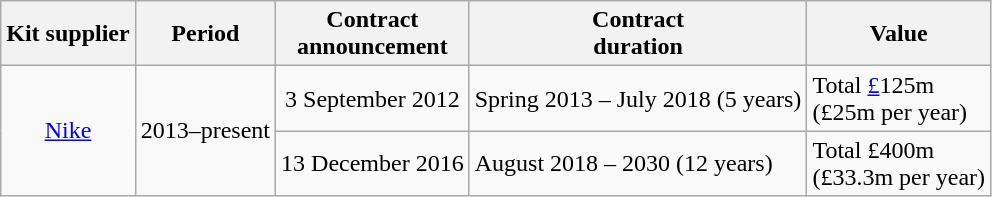<table class="wikitable" style="text-align:left;">
<tr>
<th>Kit supplier</th>
<th>Period</th>
<th>Contract<br>announcement</th>
<th>Contract<br>duration</th>
<th>Value</th>
</tr>
<tr>
<td rowspan="2" style="text-align:center;"><a href='#'>Nike</a></td>
<td rowspan=2>2013–present</td>
<td style="text-align:center;">3 September 2012</td>
<td>Spring 2013 – July 2018 (5 years)</td>
<td>Total <a href='#'>£</a>125m<br>(£25m per year)</td>
</tr>
<tr>
<td style="text-align:center;">13 December 2016</td>
<td>August 2018 – 2030 (12 years)</td>
<td>Total £400m<br>(£33.3m per year)</td>
</tr>
</table>
